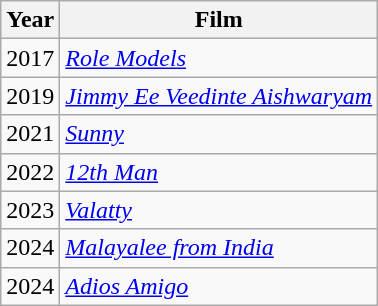<table class="wikitable sortable">
<tr>
<th>Year</th>
<th>Film</th>
</tr>
<tr>
<td>2017</td>
<td><em><a href='#'>Role Models</a></em></td>
</tr>
<tr>
<td>2019</td>
<td><em><a href='#'>Jimmy Ee Veedinte Aishwaryam</a></em></td>
</tr>
<tr>
<td>2021</td>
<td><em><a href='#'>Sunny</a></em></td>
</tr>
<tr>
<td>2022</td>
<td><em><a href='#'>12th Man</a></em></td>
</tr>
<tr>
<td>2023</td>
<td><em><a href='#'>Valatty</a></em></td>
</tr>
<tr>
<td>2024</td>
<td><em><a href='#'>Malayalee from India</a></em></td>
</tr>
<tr>
<td>2024</td>
<td><em><a href='#'>Adios Amigo</a></em></td>
</tr>
</table>
